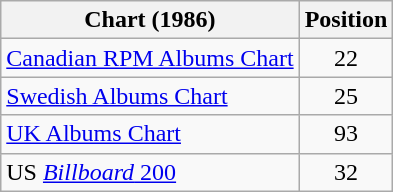<table class="wikitable sortable" style="text-align:center;">
<tr>
<th>Chart (1986)</th>
<th>Position</th>
</tr>
<tr>
<td align="left"><a href='#'>Canadian RPM Albums Chart</a></td>
<td>22</td>
</tr>
<tr>
<td align="left"><a href='#'>Swedish Albums Chart</a></td>
<td>25</td>
</tr>
<tr>
<td align="left"><a href='#'>UK Albums Chart</a></td>
<td>93</td>
</tr>
<tr>
<td align="left">US <a href='#'><em>Billboard</em> 200</a></td>
<td>32</td>
</tr>
</table>
